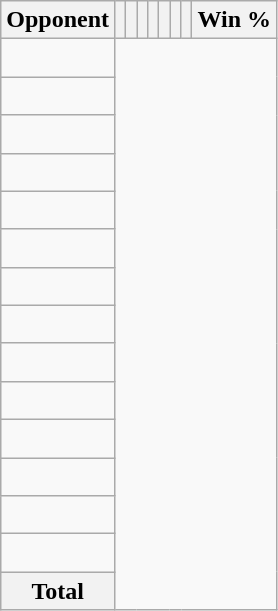<table class="wikitable sortable collapsible collapsed" style="text-align: center;">
<tr>
<th>Opponent</th>
<th></th>
<th></th>
<th></th>
<th></th>
<th></th>
<th></th>
<th></th>
<th>Win %</th>
</tr>
<tr>
<td align="left"><br></td>
</tr>
<tr>
<td align="left"><br></td>
</tr>
<tr>
<td align="left"><br></td>
</tr>
<tr>
<td align="left"><br></td>
</tr>
<tr>
<td align="left"><br></td>
</tr>
<tr>
<td align="left"><br></td>
</tr>
<tr>
<td align="left"><br></td>
</tr>
<tr>
<td align="left"><br></td>
</tr>
<tr>
<td align="left"><br></td>
</tr>
<tr>
<td align="left"><br></td>
</tr>
<tr>
<td align="left"><br></td>
</tr>
<tr>
<td align="left"><br></td>
</tr>
<tr>
<td align="left"><br></td>
</tr>
<tr>
<td align="left"><br></td>
</tr>
<tr class="sortbottom">
<th>Total<br></th>
</tr>
</table>
